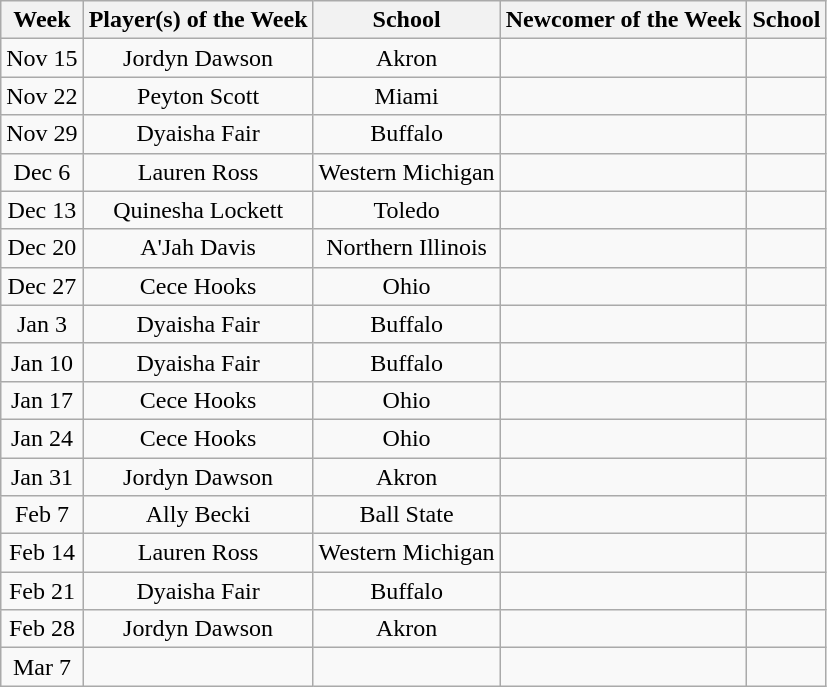<table class=wikitable style="text-align:center">
<tr>
<th>Week</th>
<th>Player(s) of the Week</th>
<th>School</th>
<th>Newcomer of the Week</th>
<th>School</th>
</tr>
<tr>
<td>Nov 15</td>
<td>Jordyn Dawson</td>
<td>Akron</td>
<td></td>
<td></td>
</tr>
<tr>
<td>Nov 22</td>
<td>Peyton Scott</td>
<td>Miami</td>
<td></td>
<td></td>
</tr>
<tr>
<td>Nov 29</td>
<td>Dyaisha Fair</td>
<td>Buffalo</td>
<td></td>
<td></td>
</tr>
<tr>
<td>Dec 6</td>
<td>Lauren Ross</td>
<td>Western Michigan</td>
<td></td>
<td></td>
</tr>
<tr>
<td>Dec 13</td>
<td>Quinesha Lockett</td>
<td>Toledo</td>
<td></td>
<td></td>
</tr>
<tr>
<td>Dec 20</td>
<td>A'Jah Davis</td>
<td>Northern Illinois</td>
<td></td>
<td></td>
</tr>
<tr>
<td>Dec 27</td>
<td>Cece Hooks</td>
<td>Ohio</td>
<td></td>
<td></td>
</tr>
<tr>
<td>Jan 3</td>
<td>Dyaisha Fair</td>
<td>Buffalo</td>
<td></td>
<td></td>
</tr>
<tr>
<td>Jan 10</td>
<td>Dyaisha Fair</td>
<td>Buffalo</td>
<td></td>
<td></td>
</tr>
<tr>
<td>Jan 17</td>
<td>Cece Hooks</td>
<td>Ohio</td>
<td></td>
<td></td>
</tr>
<tr>
<td>Jan 24</td>
<td>Cece Hooks</td>
<td>Ohio</td>
<td></td>
<td></td>
</tr>
<tr>
<td>Jan 31</td>
<td>Jordyn Dawson</td>
<td>Akron</td>
<td></td>
<td></td>
</tr>
<tr>
<td>Feb 7</td>
<td>Ally Becki</td>
<td>Ball State</td>
<td></td>
<td></td>
</tr>
<tr>
<td>Feb 14</td>
<td>Lauren Ross</td>
<td>Western Michigan</td>
<td></td>
<td></td>
</tr>
<tr>
<td>Feb 21</td>
<td>Dyaisha Fair</td>
<td>Buffalo</td>
<td></td>
<td></td>
</tr>
<tr>
<td>Feb 28</td>
<td>Jordyn Dawson</td>
<td>Akron</td>
<td></td>
<td></td>
</tr>
<tr>
<td>Mar 7</td>
<td></td>
<td></td>
<td></td>
<td></td>
</tr>
</table>
